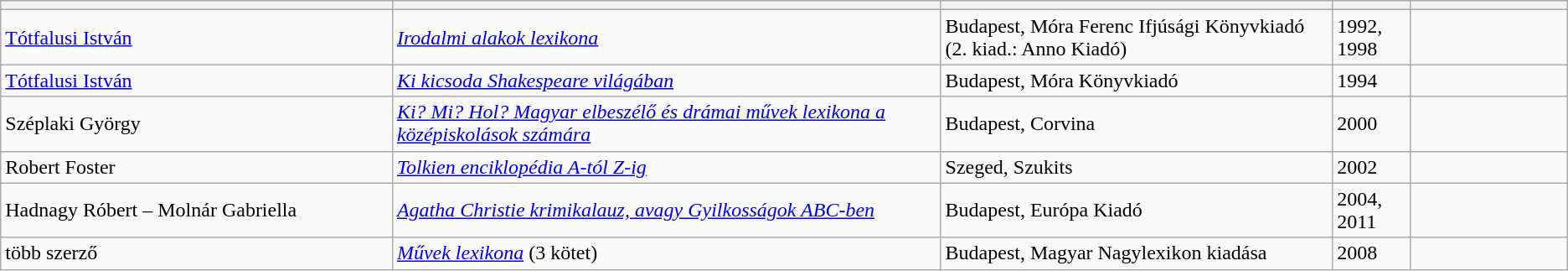<table class="wikitable sortable">
<tr>
<th bgcolor="#DAA520" width="25%"></th>
<th bgcolor="#DAA520" width="35%"></th>
<th bgcolor="#DAA520" width="25%"></th>
<th bgcolor="#DAA520" width="5%"></th>
<th bgcolor="#DAA520" width="10%"></th>
</tr>
<tr>
<td><a href='#'>Tótfalusi István</a></td>
<td><em><a href='#'>Irodalmi alakok lexikona</a></em></td>
<td>Budapest, Móra Ferenc Ifjúsági Könyvkiadó (2. kiad.: Anno Kiadó)</td>
<td>1992, 1998</td>
<td></td>
</tr>
<tr>
<td><a href='#'>Tótfalusi István</a></td>
<td><em><a href='#'>Ki kicsoda Shakespeare világában</a></em></td>
<td>Budapest, Móra Könyvkiadó</td>
<td>1994</td>
<td></td>
</tr>
<tr>
<td>Széplaki György</td>
<td><em><a href='#'>Ki? Mi? Hol? Magyar elbeszélő és drámai művek lexikona a középiskolások számára</a></em></td>
<td>Budapest, Corvina</td>
<td>2000</td>
<td></td>
</tr>
<tr>
<td>Robert Foster</td>
<td><em><a href='#'>Tolkien enciklopédia A-tól Z-ig</a></em></td>
<td>Szeged, Szukits</td>
<td>2002</td>
<td></td>
</tr>
<tr>
<td>Hadnagy Róbert – Molnár Gabriella</td>
<td><em><a href='#'>Agatha Christie krimikalauz, avagy Gyilkosságok ABC-ben</a></em></td>
<td>Budapest, Európa Kiadó</td>
<td>2004, 2011</td>
<td></td>
</tr>
<tr>
<td>több szerző</td>
<td><em><a href='#'>Művek lexikona</a></em> (3 kötet)</td>
<td>Budapest, Magyar Nagylexikon kiadása</td>
<td>2008</td>
<td></td>
</tr>
</table>
